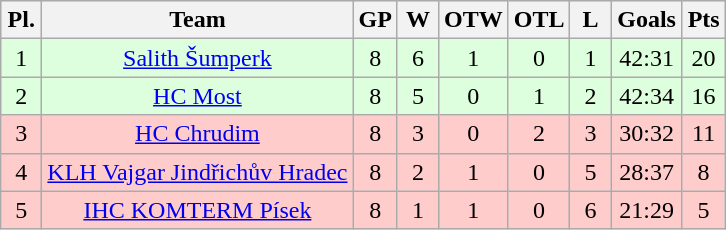<table class="wikitable">
<tr align="center" bgcolor="#efefef">
<th width="20">Pl.</th>
<th>Team</th>
<th>GP</th>
<th width="20">W</th>
<th width="20">OTW</th>
<th width="20">OTL</th>
<th width="20">L</th>
<th width="40">Goals</th>
<th width="20">Pts</th>
</tr>
<tr align="center" bgcolor="#ddffdd">
<td>1</td>
<td><a href='#'>Salith Šumperk</a></td>
<td>8</td>
<td>6</td>
<td>1</td>
<td>0</td>
<td>1</td>
<td>42:31</td>
<td>20</td>
</tr>
<tr align="center" bgcolor="#ddffdd">
<td>2</td>
<td><a href='#'>HC Most</a></td>
<td>8</td>
<td>5</td>
<td>0</td>
<td>1</td>
<td>2</td>
<td>42:34</td>
<td>16</td>
</tr>
<tr align="center" bgcolor="#ffcccc">
<td>3</td>
<td><a href='#'>HC Chrudim</a></td>
<td>8</td>
<td>3</td>
<td>0</td>
<td>2</td>
<td>3</td>
<td>30:32</td>
<td>11</td>
</tr>
<tr align="center" bgcolor="#ffcccc">
<td>4</td>
<td><a href='#'>KLH Vajgar Jindřichův Hradec</a></td>
<td>8</td>
<td>2</td>
<td>1</td>
<td>0</td>
<td>5</td>
<td>28:37</td>
<td>8</td>
</tr>
<tr align="center" bgcolor="#ffcccc">
<td>5</td>
<td><a href='#'>IHC KOMTERM Písek</a></td>
<td>8</td>
<td>1</td>
<td>1</td>
<td>0</td>
<td>6</td>
<td>21:29</td>
<td>5</td>
</tr>
</table>
